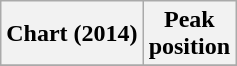<table class="wikitable sortable plainrowheaders" style="text-align:center">
<tr>
<th scope="col">Chart (2014)</th>
<th scope="col">Peak<br>position</th>
</tr>
<tr>
</tr>
</table>
